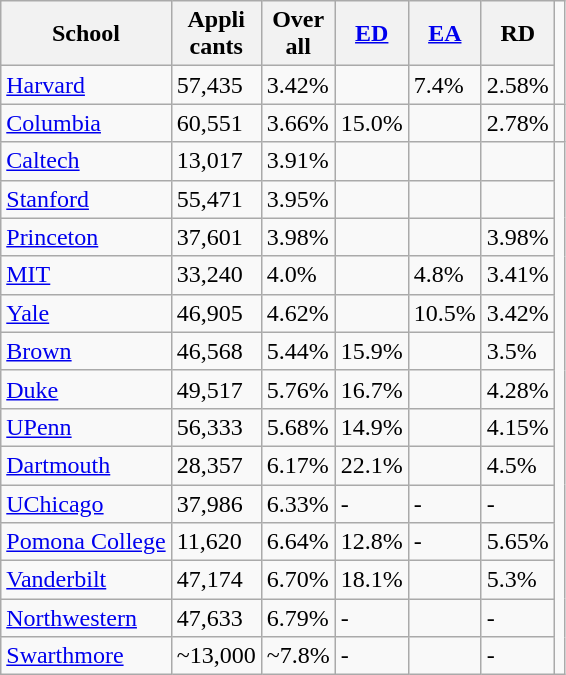<table class="wikitable sortable mw-collapsible floatright">
<tr>
<th scope="col" class="unsortable">School</th>
<th scope="col">Appli<br>cants</th>
<th scope="col">Over<br>all</th>
<th scope="col"><a href='#'>ED</a></th>
<th scope="col"><a href='#'>EA</a></th>
<th scope="col">RD</th>
</tr>
<tr>
<td><a href='#'>Harvard</a></td>
<td>57,435</td>
<td>3.42%</td>
<td></td>
<td>7.4%</td>
<td>2.58%</td>
</tr>
<tr>
<td><a href='#'>Columbia</a></td>
<td>60,551</td>
<td>3.66%</td>
<td>15.0%</td>
<td></td>
<td>2.78%</td>
<td></td>
</tr>
<tr>
<td><a href='#'>Caltech</a></td>
<td>13,017</td>
<td>3.91%</td>
<td></td>
<td></td>
<td></td>
</tr>
<tr>
<td><a href='#'>Stanford</a></td>
<td>55,471</td>
<td>3.95%</td>
<td></td>
<td></td>
<td></td>
</tr>
<tr>
<td><a href='#'>Princeton</a></td>
<td>37,601</td>
<td>3.98%</td>
<td></td>
<td></td>
<td>3.98%</td>
</tr>
<tr>
<td><a href='#'>MIT</a></td>
<td>33,240</td>
<td>4.0%</td>
<td></td>
<td>4.8%</td>
<td>3.41%</td>
</tr>
<tr>
<td><a href='#'>Yale</a></td>
<td>46,905</td>
<td>4.62%</td>
<td></td>
<td>10.5%</td>
<td>3.42%</td>
</tr>
<tr>
<td><a href='#'>Brown</a></td>
<td>46,568</td>
<td>5.44%</td>
<td>15.9%</td>
<td></td>
<td>3.5%</td>
</tr>
<tr>
<td><a href='#'>Duke</a></td>
<td>49,517</td>
<td>5.76%</td>
<td>16.7%</td>
<td></td>
<td>4.28%</td>
</tr>
<tr>
<td><a href='#'>UPenn</a></td>
<td>56,333</td>
<td>5.68%</td>
<td>14.9%</td>
<td></td>
<td>4.15%</td>
</tr>
<tr>
<td><a href='#'>Dartmouth</a></td>
<td>28,357</td>
<td>6.17%</td>
<td>22.1%</td>
<td></td>
<td>4.5%</td>
</tr>
<tr>
<td><a href='#'>UChicago</a></td>
<td>37,986</td>
<td>6.33%</td>
<td>-</td>
<td>-</td>
<td>-</td>
</tr>
<tr>
<td><a href='#'>Pomona College</a></td>
<td>11,620</td>
<td>6.64%</td>
<td>12.8%</td>
<td>-</td>
<td>5.65%</td>
</tr>
<tr>
<td><a href='#'>Vanderbilt</a></td>
<td>47,174</td>
<td>6.70%</td>
<td>18.1%</td>
<td></td>
<td>5.3%</td>
</tr>
<tr>
<td><a href='#'>Northwestern</a></td>
<td>47,633</td>
<td>6.79%</td>
<td>-</td>
<td></td>
<td>-</td>
</tr>
<tr>
<td><a href='#'>Swarthmore</a></td>
<td>~13,000</td>
<td>~7.8%</td>
<td>-</td>
<td></td>
<td>-</td>
</tr>
</table>
